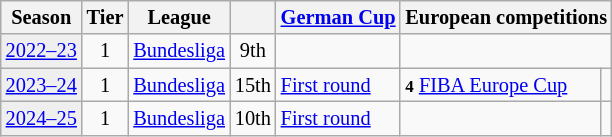<table class="wikitable" style="font-size:85%">
<tr>
<th>Season</th>
<th>Tier</th>
<th>League</th>
<th></th>
<th><a href='#'>German Cup</a></th>
<th colspan=2>European competitions</th>
</tr>
<tr>
<td style="background:#efefef;"><a href='#'>2022–23</a></td>
<td align="center">1</td>
<td><a href='#'>Bundesliga</a></td>
<td align="center">9th</td>
<td></td>
<td colspan=2></td>
</tr>
<tr>
<td style="background:#efefef;"><a href='#'>2023–24</a></td>
<td align="center">1</td>
<td><a href='#'>Bundesliga</a></td>
<td align="center">15th</td>
<td><a href='#'>First round</a></td>
<td><small><strong>4</strong></small> <a href='#'>FIBA Europe Cup</a></td>
<td align=center></td>
</tr>
<tr>
<td style="background:#efefef;"><a href='#'>2024–25</a></td>
<td align="center">1</td>
<td><a href='#'>Bundesliga</a></td>
<td align="center">10th</td>
<td><a href='#'>First round</a></td>
<td></td>
</tr>
</table>
